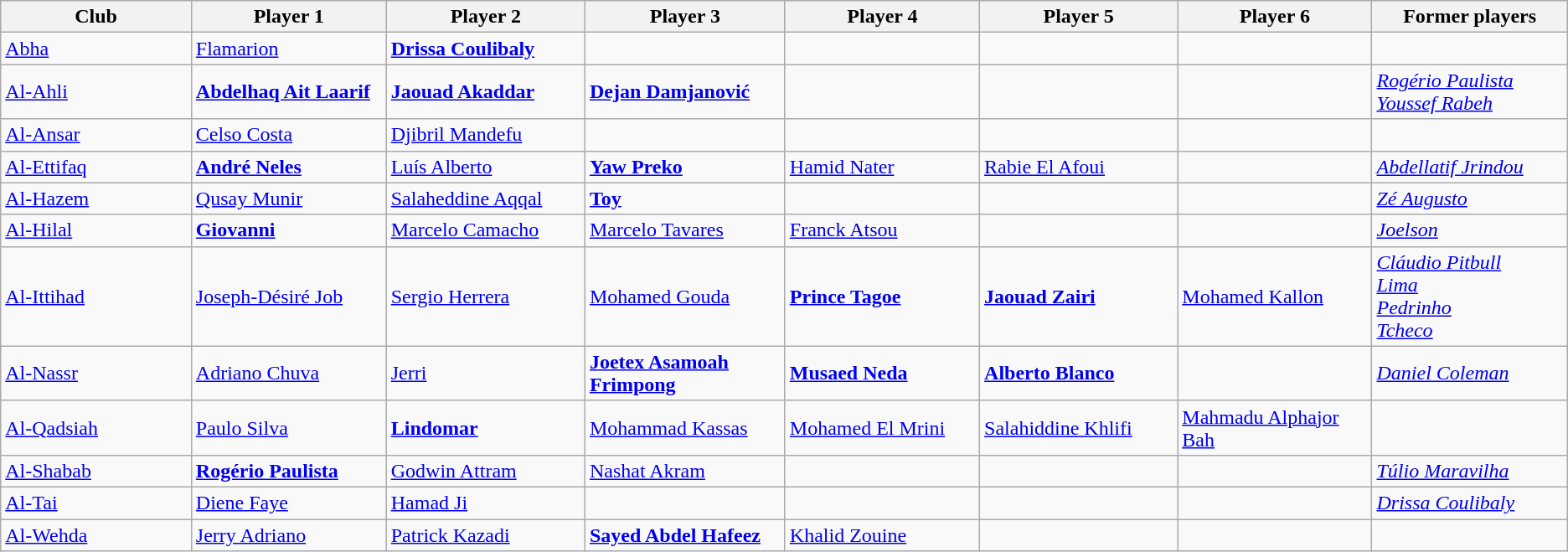<table class="wikitable">
<tr>
<th width="175">Club</th>
<th width="175">Player 1</th>
<th width="175">Player 2</th>
<th width="175">Player 3</th>
<th width="175">Player 4</th>
<th width="175">Player 5</th>
<th width="175">Player 6</th>
<th width="175">Former players</th>
</tr>
<tr>
<td><a href='#'>Abha</a></td>
<td> <a href='#'>Flamarion</a></td>
<td> <strong><a href='#'>Drissa Coulibaly</a></strong></td>
<td></td>
<td></td>
<td></td>
<td></td>
<td></td>
</tr>
<tr>
<td><a href='#'>Al-Ahli</a></td>
<td> <strong><a href='#'>Abdelhaq Ait Laarif</a></strong></td>
<td> <strong><a href='#'>Jaouad Akaddar</a></strong></td>
<td> <strong><a href='#'>Dejan Damjanović</a></strong></td>
<td></td>
<td></td>
<td></td>
<td> <em><a href='#'>Rogério Paulista</a></em><br> <em><a href='#'>Youssef Rabeh</a></em></td>
</tr>
<tr>
<td><a href='#'>Al-Ansar</a></td>
<td> <a href='#'>Celso Costa</a></td>
<td> <a href='#'>Djibril Mandefu</a></td>
<td></td>
<td></td>
<td></td>
<td></td>
<td></td>
</tr>
<tr>
<td><a href='#'>Al-Ettifaq</a></td>
<td> <strong><a href='#'>André Neles</a></strong></td>
<td> <a href='#'>Luís Alberto</a></td>
<td> <strong><a href='#'>Yaw Preko</a></strong></td>
<td> <a href='#'>Hamid Nater</a></td>
<td> <a href='#'>Rabie El Afoui</a></td>
<td></td>
<td> <em><a href='#'>Abdellatif Jrindou</a></em></td>
</tr>
<tr>
<td><a href='#'>Al-Hazem</a></td>
<td> <a href='#'>Qusay Munir</a></td>
<td> <a href='#'>Salaheddine Aqqal</a></td>
<td> <strong><a href='#'>Toy</a></strong></td>
<td></td>
<td></td>
<td></td>
<td> <em><a href='#'>Zé Augusto</a></em></td>
</tr>
<tr>
<td><a href='#'>Al-Hilal</a></td>
<td> <strong><a href='#'>Giovanni</a></strong></td>
<td> <a href='#'>Marcelo Camacho</a></td>
<td> <a href='#'>Marcelo Tavares</a></td>
<td> <a href='#'>Franck Atsou</a></td>
<td></td>
<td></td>
<td> <em><a href='#'>Joelson</a></em></td>
</tr>
<tr>
<td><a href='#'>Al-Ittihad</a></td>
<td> <a href='#'>Joseph-Désiré Job</a></td>
<td> <a href='#'>Sergio Herrera</a></td>
<td> <a href='#'>Mohamed Gouda</a></td>
<td> <strong><a href='#'>Prince Tagoe</a></strong></td>
<td> <strong><a href='#'>Jaouad Zairi</a></strong></td>
<td> <a href='#'>Mohamed Kallon</a></td>
<td> <em><a href='#'>Cláudio Pitbull</a></em><br> <em><a href='#'>Lima</a></em><br> <em><a href='#'>Pedrinho</a></em><br> <em><a href='#'>Tcheco</a></em></td>
</tr>
<tr>
<td><a href='#'>Al-Nassr</a></td>
<td> <a href='#'>Adriano Chuva</a></td>
<td> <a href='#'>Jerri</a></td>
<td> <strong><a href='#'>Joetex Asamoah Frimpong</a></strong></td>
<td> <strong><a href='#'>Musaed Neda</a></strong></td>
<td> <strong><a href='#'>Alberto Blanco</a></strong></td>
<td></td>
<td> <em><a href='#'>Daniel Coleman</a></em></td>
</tr>
<tr>
<td><a href='#'>Al-Qadsiah</a></td>
<td> <a href='#'>Paulo Silva</a></td>
<td> <strong><a href='#'>Lindomar</a></strong></td>
<td> <a href='#'>Mohammad Kassas</a></td>
<td> <a href='#'>Mohamed El Mrini</a></td>
<td> <a href='#'>Salahiddine Khlifi</a></td>
<td> <a href='#'>Mahmadu Alphajor Bah</a></td>
<td></td>
</tr>
<tr>
<td><a href='#'>Al-Shabab</a></td>
<td> <strong><a href='#'>Rogério Paulista</a></strong></td>
<td> <a href='#'>Godwin Attram</a></td>
<td> <a href='#'>Nashat Akram</a></td>
<td></td>
<td></td>
<td></td>
<td> <em><a href='#'>Túlio Maravilha</a></em></td>
</tr>
<tr>
<td><a href='#'>Al-Tai</a></td>
<td> <a href='#'>Diene Faye</a></td>
<td> <a href='#'>Hamad Ji</a></td>
<td></td>
<td></td>
<td></td>
<td></td>
<td> <em><a href='#'>Drissa Coulibaly</a></em></td>
</tr>
<tr>
<td><a href='#'>Al-Wehda</a></td>
<td> <a href='#'>Jerry Adriano</a></td>
<td> <a href='#'>Patrick Kazadi</a></td>
<td> <strong><a href='#'>Sayed Abdel Hafeez</a></strong></td>
<td> <a href='#'>Khalid Zouine</a></td>
<td></td>
<td></td>
<td></td>
</tr>
</table>
